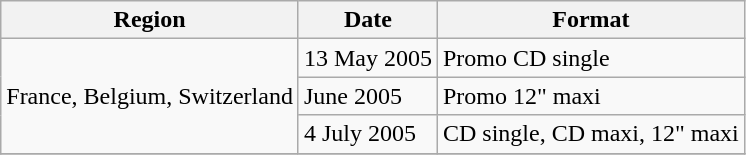<table class="wikitable">
<tr>
<th>Region</th>
<th>Date</th>
<th>Format</th>
</tr>
<tr>
<td rowspan="3">France, Belgium, Switzerland</td>
<td>13 May 2005</td>
<td>Promo CD single</td>
</tr>
<tr>
<td>June 2005</td>
<td>Promo 12" maxi</td>
</tr>
<tr>
<td>4 July 2005</td>
<td>CD single, CD maxi, 12" maxi</td>
</tr>
<tr>
</tr>
</table>
